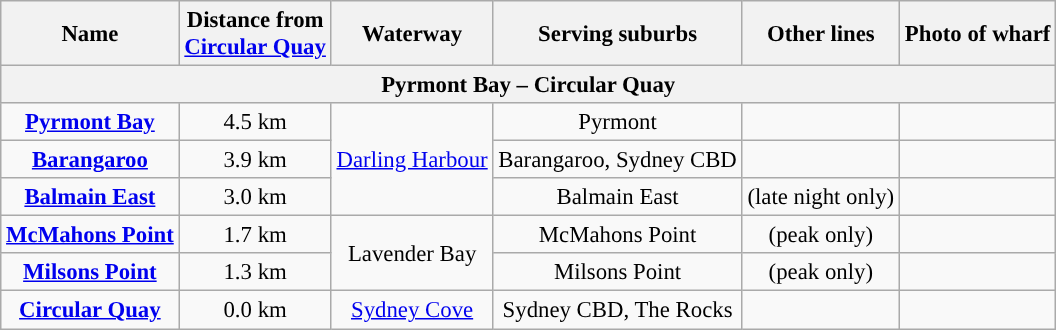<table class="wikitable" style="font-size:95%; text-align:center;">
<tr>
<th>Name</th>
<th>Distance from<br><a href='#'>Circular Quay</a></th>
<th>Waterway</th>
<th>Serving suburbs</th>
<th>Other lines</th>
<th>Photo of wharf</th>
</tr>
<tr>
<th colspan="7" style="background:#"><span>Pyrmont Bay – Circular Quay</span></th>
</tr>
<tr>
<td><strong><a href='#'>Pyrmont Bay</a></strong></td>
<td>4.5 km</td>
<td rowspan="3"><a href='#'>Darling Harbour</a></td>
<td>Pyrmont</td>
<td></td>
<td></td>
</tr>
<tr>
<td><strong><a href='#'>Barangaroo</a></strong></td>
<td>3.9 km</td>
<td>Barangaroo, Sydney CBD</td>
<td></td>
<td></td>
</tr>
<tr>
<td><strong><a href='#'>Balmain East</a></strong></td>
<td>3.0 km</td>
<td>Balmain East</td>
<td>(late night only)</td>
<td></td>
</tr>
<tr>
<td><strong><a href='#'>McMahons Point</a></strong></td>
<td>1.7 km</td>
<td rowspan="2">Lavender Bay</td>
<td>McMahons Point</td>
<td>(peak only)</td>
<td></td>
</tr>
<tr>
<td><strong><a href='#'>Milsons Point</a></strong></td>
<td>1.3 km</td>
<td>Milsons Point</td>
<td>(peak only)</td>
<td></td>
</tr>
<tr>
<td><strong><a href='#'>Circular Quay</a></strong></td>
<td>0.0 km</td>
<td><a href='#'>Sydney Cove</a></td>
<td>Sydney CBD, The Rocks</td>
<td></td>
<td></td>
</tr>
</table>
